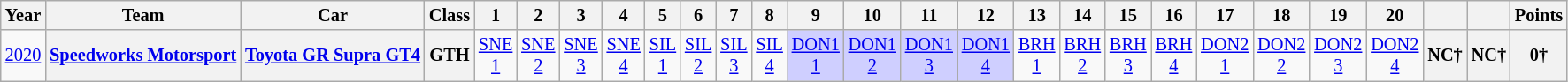<table class="wikitable" style="text-align:center; font-size:85%">
<tr>
<th>Year</th>
<th>Team</th>
<th>Car</th>
<th>Class</th>
<th>1</th>
<th>2</th>
<th>3</th>
<th>4</th>
<th>5</th>
<th>6</th>
<th>7</th>
<th>8</th>
<th>9</th>
<th>10</th>
<th>11</th>
<th>12</th>
<th>13</th>
<th>14</th>
<th>15</th>
<th>16</th>
<th>17</th>
<th>18</th>
<th>19</th>
<th>20</th>
<th></th>
<th></th>
<th>Points</th>
</tr>
<tr>
<td><a href='#'>2020</a></td>
<th nowrap><a href='#'>Speedworks Motorsport</a></th>
<th nowrap><a href='#'>Toyota GR Supra GT4</a></th>
<th align=center><strong><span>GTH</span></strong></th>
<td style="background:#;"><a href='#'>SNE<br>1</a></td>
<td style="background:#;"><a href='#'>SNE<br>2</a></td>
<td style="background:#;"><a href='#'>SNE<br>3</a></td>
<td style="background:#;"><a href='#'>SNE<br>4</a></td>
<td style="background:#;"><a href='#'>SIL<br>1</a></td>
<td style="background:#;"><a href='#'>SIL<br>2</a></td>
<td style="background:#;"><a href='#'>SIL<br>3</a></td>
<td style="background:#;"><a href='#'>SIL<br>4</a></td>
<td style="background:#CFCFFF;"><a href='#'>DON1<br>1</a><br></td>
<td style="background:#CFCFFF;"><a href='#'>DON1<br>2</a><br></td>
<td style="background:#CFCFFF;"><a href='#'>DON1<br>3</a><br></td>
<td style="background:#CFCFFF;"><a href='#'>DON1<br>4</a><br></td>
<td style="background:#;"><a href='#'>BRH<br>1</a></td>
<td style="background:#;"><a href='#'>BRH<br>2</a></td>
<td style="background:#;"><a href='#'>BRH<br>3</a></td>
<td style="background:#;"><a href='#'>BRH<br>4</a></td>
<td style="background:#;"><a href='#'>DON2<br>1</a></td>
<td style="background:#;"><a href='#'>DON2<br>2</a></td>
<td style="background:#;"><a href='#'>DON2<br>3</a></td>
<td style="background:#;"><a href='#'>DON2<br>4</a></td>
<th>NC†</th>
<th>NC†</th>
<th>0†</th>
</tr>
</table>
